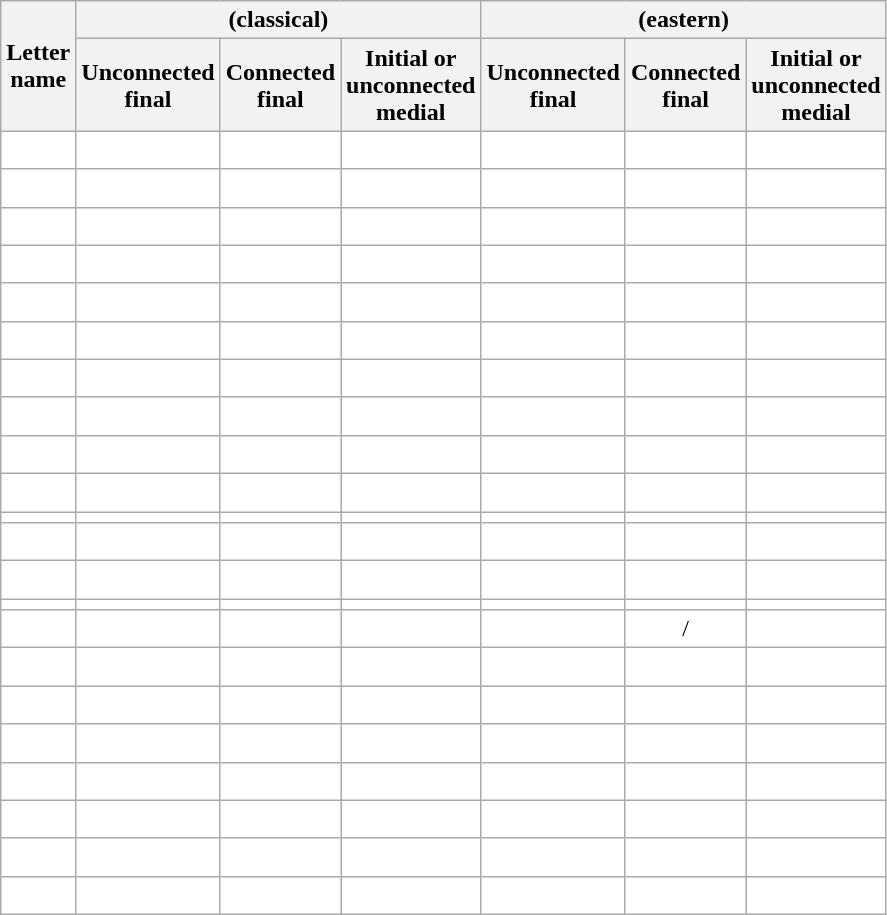<table class="wikitable" style="background:white; text-align:center">
<tr>
<th rowspan="2">Letter<br>name</th>
<th colspan="3"><strong> (classical)</strong></th>
<th colspan="3"><strong> (eastern)</strong></th>
</tr>
<tr>
<th>Unconnected<br>final</th>
<th>Connected<br>final</th>
<th>Initial or<br>unconnected<br>medial</th>
<th>Unconnected<br>final</th>
<th>Connected<br>final</th>
<th>Initial or<br>unconnected<br>medial</th>
</tr>
<tr>
<td></td>
<td> </td>
<td> </td>
<td></td>
<td> </td>
<td></td>
<td></td>
</tr>
<tr>
<td></td>
<td> </td>
<td></td>
<td></td>
<td> </td>
<td></td>
<td></td>
</tr>
<tr>
<td></td>
<td> </td>
<td></td>
<td></td>
<td> </td>
<td></td>
<td></td>
</tr>
<tr>
<td></td>
<td> </td>
<td> </td>
<td></td>
<td> </td>
<td> </td>
<td></td>
</tr>
<tr>
<td></td>
<td> </td>
<td> </td>
<td></td>
<td> </td>
<td> </td>
<td></td>
</tr>
<tr>
<td></td>
<td> </td>
<td> </td>
<td></td>
<td> </td>
<td> </td>
<td></td>
</tr>
<tr>
<td></td>
<td> </td>
<td> </td>
<td></td>
<td> </td>
<td> </td>
<td></td>
</tr>
<tr>
<td></td>
<td> </td>
<td></td>
<td></td>
<td> </td>
<td></td>
<td></td>
</tr>
<tr>
<td></td>
<td> </td>
<td></td>
<td></td>
<td> </td>
<td></td>
<td></td>
</tr>
<tr>
<td></td>
<td> </td>
<td></td>
<td></td>
<td> </td>
<td></td>
<td></td>
</tr>
<tr>
<td></td>
<td></td>
<td></td>
<td></td>
<td></td>
<td></td>
<td></td>
</tr>
<tr>
<td></td>
<td> </td>
<td></td>
<td></td>
<td> </td>
<td></td>
<td></td>
</tr>
<tr>
<td></td>
<td> </td>
<td></td>
<td></td>
<td> </td>
<td></td>
<td></td>
</tr>
<tr>
<td></td>
<td></td>
<td></td>
<td></td>
<td></td>
<td></td>
<td></td>
</tr>
<tr>
<td></td>
<td> </td>
<td></td>
<td></td>
<td> </td>
<td> / </td>
<td></td>
</tr>
<tr>
<td></td>
<td> </td>
<td></td>
<td></td>
<td> </td>
<td></td>
<td></td>
</tr>
<tr>
<td></td>
<td> </td>
<td></td>
<td></td>
<td> </td>
<td></td>
<td></td>
</tr>
<tr>
<td></td>
<td> </td>
<td> </td>
<td></td>
<td> </td>
<td> </td>
<td></td>
</tr>
<tr>
<td></td>
<td> </td>
<td></td>
<td></td>
<td> </td>
<td></td>
<td></td>
</tr>
<tr>
<td></td>
<td> </td>
<td> </td>
<td></td>
<td> </td>
<td> </td>
<td></td>
</tr>
<tr>
<td></td>
<td> </td>
<td></td>
<td></td>
<td> </td>
<td></td>
<td></td>
</tr>
<tr>
<td></td>
<td> </td>
<td> </td>
<td></td>
<td> </td>
<td> </td>
<td></td>
</tr>
</table>
